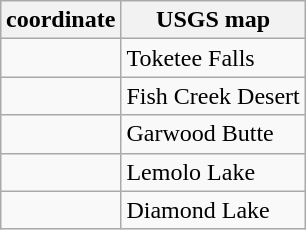<table class="wikitable" align="right">
<tr>
<th>coordinate</th>
<th>USGS map</th>
</tr>
<tr>
<td></td>
<td>Toketee Falls</td>
</tr>
<tr>
<td></td>
<td>Fish Creek Desert</td>
</tr>
<tr>
<td></td>
<td>Garwood Butte</td>
</tr>
<tr>
<td></td>
<td>Lemolo Lake</td>
</tr>
<tr>
<td></td>
<td>Diamond Lake</td>
</tr>
</table>
